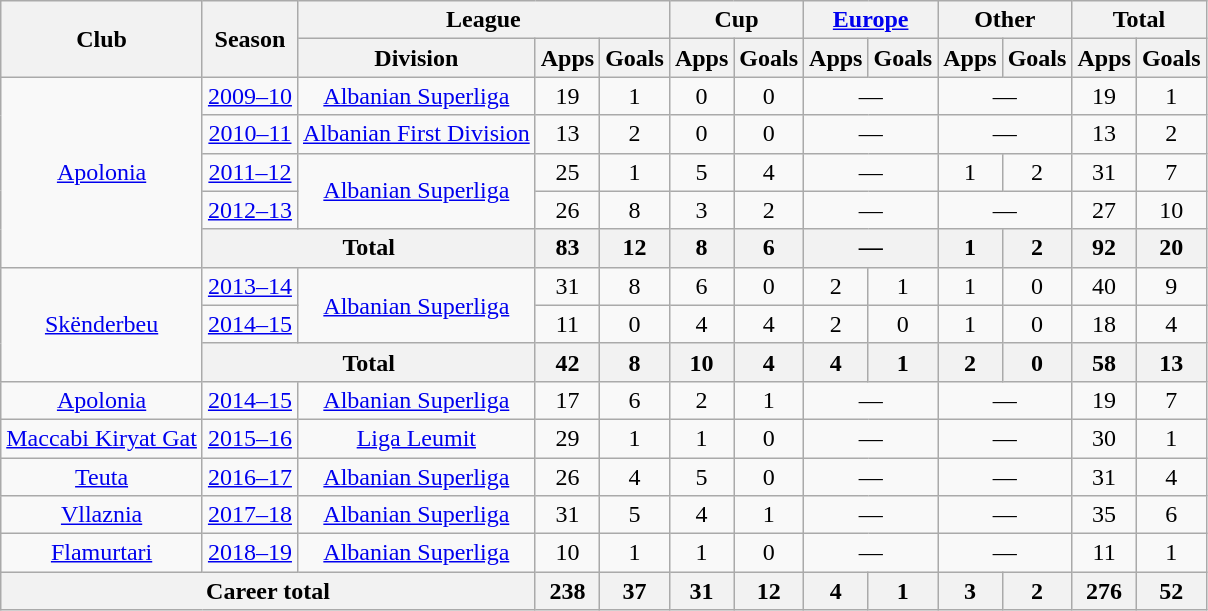<table class="wikitable" style="text-align:center">
<tr>
<th rowspan="2">Club</th>
<th rowspan="2">Season</th>
<th colspan="3">League</th>
<th colspan="2">Cup</th>
<th colspan="2"><a href='#'>Europe</a></th>
<th colspan="2">Other</th>
<th colspan="2">Total</th>
</tr>
<tr>
<th>Division</th>
<th>Apps</th>
<th>Goals</th>
<th>Apps</th>
<th>Goals</th>
<th>Apps</th>
<th>Goals</th>
<th>Apps</th>
<th>Goals</th>
<th>Apps</th>
<th>Goals</th>
</tr>
<tr>
<td rowspan="5"><a href='#'>Apolonia</a></td>
<td><a href='#'>2009–10</a></td>
<td rowspan="1"><a href='#'>Albanian Superliga</a></td>
<td>19</td>
<td>1</td>
<td>0</td>
<td>0</td>
<td colspan="2">—</td>
<td colspan="2">—</td>
<td>19</td>
<td>1</td>
</tr>
<tr>
<td><a href='#'>2010–11</a></td>
<td rowspan="1"><a href='#'>Albanian First Division</a></td>
<td>13</td>
<td>2</td>
<td>0</td>
<td>0</td>
<td colspan="2">—</td>
<td colspan="2">—</td>
<td>13</td>
<td>2</td>
</tr>
<tr>
<td><a href='#'>2011–12</a></td>
<td rowspan="2"><a href='#'>Albanian Superliga</a></td>
<td>25</td>
<td>1</td>
<td>5</td>
<td>4</td>
<td colspan="2">—</td>
<td>1</td>
<td>2</td>
<td>31</td>
<td>7</td>
</tr>
<tr>
<td><a href='#'>2012–13</a></td>
<td>26</td>
<td>8</td>
<td>3</td>
<td>2</td>
<td colspan="2">—</td>
<td colspan="2">—</td>
<td>27</td>
<td>10</td>
</tr>
<tr>
<th colspan="2">Total</th>
<th>83</th>
<th>12</th>
<th>8</th>
<th>6</th>
<th colspan="2">—</th>
<th>1</th>
<th>2</th>
<th>92</th>
<th>20</th>
</tr>
<tr>
<td rowspan="3"><a href='#'>Skënderbeu</a></td>
<td><a href='#'>2013–14</a></td>
<td rowspan="2"><a href='#'>Albanian Superliga</a></td>
<td>31</td>
<td>8</td>
<td>6</td>
<td>0</td>
<td>2</td>
<td>1</td>
<td>1</td>
<td>0</td>
<td>40</td>
<td>9</td>
</tr>
<tr>
<td><a href='#'>2014–15</a></td>
<td>11</td>
<td>0</td>
<td>4</td>
<td>4</td>
<td>2</td>
<td>0</td>
<td>1</td>
<td>0</td>
<td>18</td>
<td>4</td>
</tr>
<tr>
<th colspan="2">Total</th>
<th>42</th>
<th>8</th>
<th>10</th>
<th>4</th>
<th>4</th>
<th>1</th>
<th>2</th>
<th>0</th>
<th>58</th>
<th>13</th>
</tr>
<tr>
<td rowspan="1"><a href='#'>Apolonia</a></td>
<td><a href='#'>2014–15</a></td>
<td rowspan="1"><a href='#'>Albanian Superliga</a></td>
<td>17</td>
<td>6</td>
<td>2</td>
<td>1</td>
<td colspan="2">—</td>
<td colspan="2">—</td>
<td>19</td>
<td>7</td>
</tr>
<tr>
<td rowspan="1"><a href='#'>Maccabi Kiryat Gat</a></td>
<td><a href='#'>2015–16</a></td>
<td rowspan="1"><a href='#'>Liga Leumit</a></td>
<td>29</td>
<td>1</td>
<td>1</td>
<td>0</td>
<td colspan="2">—</td>
<td colspan="2">—</td>
<td>30</td>
<td>1</td>
</tr>
<tr>
<td rowspan="1"><a href='#'>Teuta</a></td>
<td><a href='#'>2016–17</a></td>
<td rowspan="1"><a href='#'>Albanian Superliga</a></td>
<td>26</td>
<td>4</td>
<td>5</td>
<td>0</td>
<td colspan="2">—</td>
<td colspan="2">—</td>
<td>31</td>
<td>4</td>
</tr>
<tr>
<td rowspan="1"><a href='#'>Vllaznia</a></td>
<td><a href='#'>2017–18</a></td>
<td rowspan="1"><a href='#'>Albanian Superliga</a></td>
<td>31</td>
<td>5</td>
<td>4</td>
<td>1</td>
<td colspan="2">—</td>
<td colspan="2">—</td>
<td>35</td>
<td>6</td>
</tr>
<tr>
<td rowspan="1"><a href='#'>Flamurtari</a></td>
<td><a href='#'>2018–19</a></td>
<td rowspan="1"><a href='#'>Albanian Superliga</a></td>
<td>10</td>
<td>1</td>
<td>1</td>
<td>0</td>
<td colspan="2">—</td>
<td colspan="2">—</td>
<td>11</td>
<td>1</td>
</tr>
<tr>
<th colspan="3">Career total</th>
<th>238</th>
<th>37</th>
<th>31</th>
<th>12</th>
<th>4</th>
<th>1</th>
<th>3</th>
<th>2</th>
<th>276</th>
<th>52</th>
</tr>
</table>
